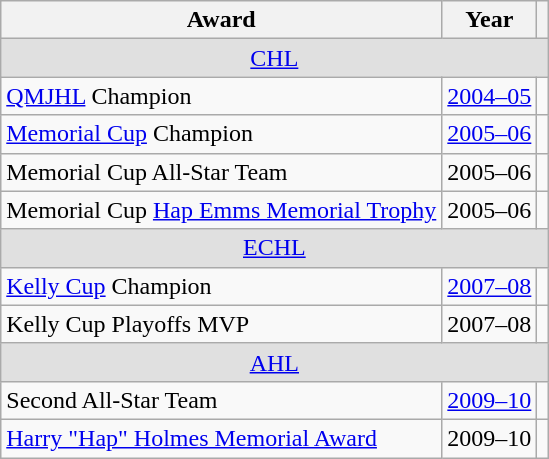<table class="wikitable">
<tr>
<th>Award</th>
<th>Year</th>
<th></th>
</tr>
<tr ALIGN="center" bgcolor="#e0e0e0">
<td colspan="3"><a href='#'>CHL</a></td>
</tr>
<tr>
<td><a href='#'>QMJHL</a> Champion</td>
<td><a href='#'>2004–05</a></td>
<td></td>
</tr>
<tr>
<td><a href='#'>Memorial Cup</a> Champion</td>
<td><a href='#'>2005–06</a></td>
<td></td>
</tr>
<tr>
<td>Memorial Cup All-Star Team</td>
<td>2005–06</td>
<td></td>
</tr>
<tr>
<td>Memorial Cup <a href='#'>Hap Emms Memorial Trophy</a></td>
<td>2005–06</td>
<td></td>
</tr>
<tr ALIGN="center" bgcolor="#e0e0e0">
<td colspan="3"><a href='#'>ECHL</a></td>
</tr>
<tr>
<td><a href='#'>Kelly Cup</a> Champion</td>
<td><a href='#'>2007–08</a></td>
<td></td>
</tr>
<tr>
<td>Kelly Cup Playoffs MVP</td>
<td>2007–08</td>
<td></td>
</tr>
<tr ALIGN="center" bgcolor="#e0e0e0">
<td colspan="3"><a href='#'>AHL</a></td>
</tr>
<tr>
<td>Second All-Star Team</td>
<td><a href='#'>2009–10</a></td>
<td></td>
</tr>
<tr>
<td><a href='#'>Harry "Hap" Holmes Memorial Award</a></td>
<td>2009–10</td>
<td></td>
</tr>
</table>
